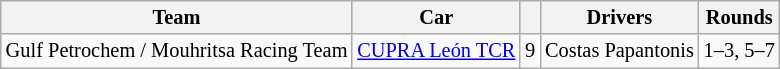<table class="wikitable" style="font-size: 85%">
<tr>
<th>Team</th>
<th>Car</th>
<th></th>
<th>Drivers</th>
<th>Rounds</th>
</tr>
<tr>
<td>Gulf Petrochem / Mouhritsa Racing Team</td>
<td><a href='#'>CUPRA León TCR</a></td>
<td>9</td>
<td> Costas Papantonis</td>
<td>1–3, 5–7</td>
</tr>
</table>
